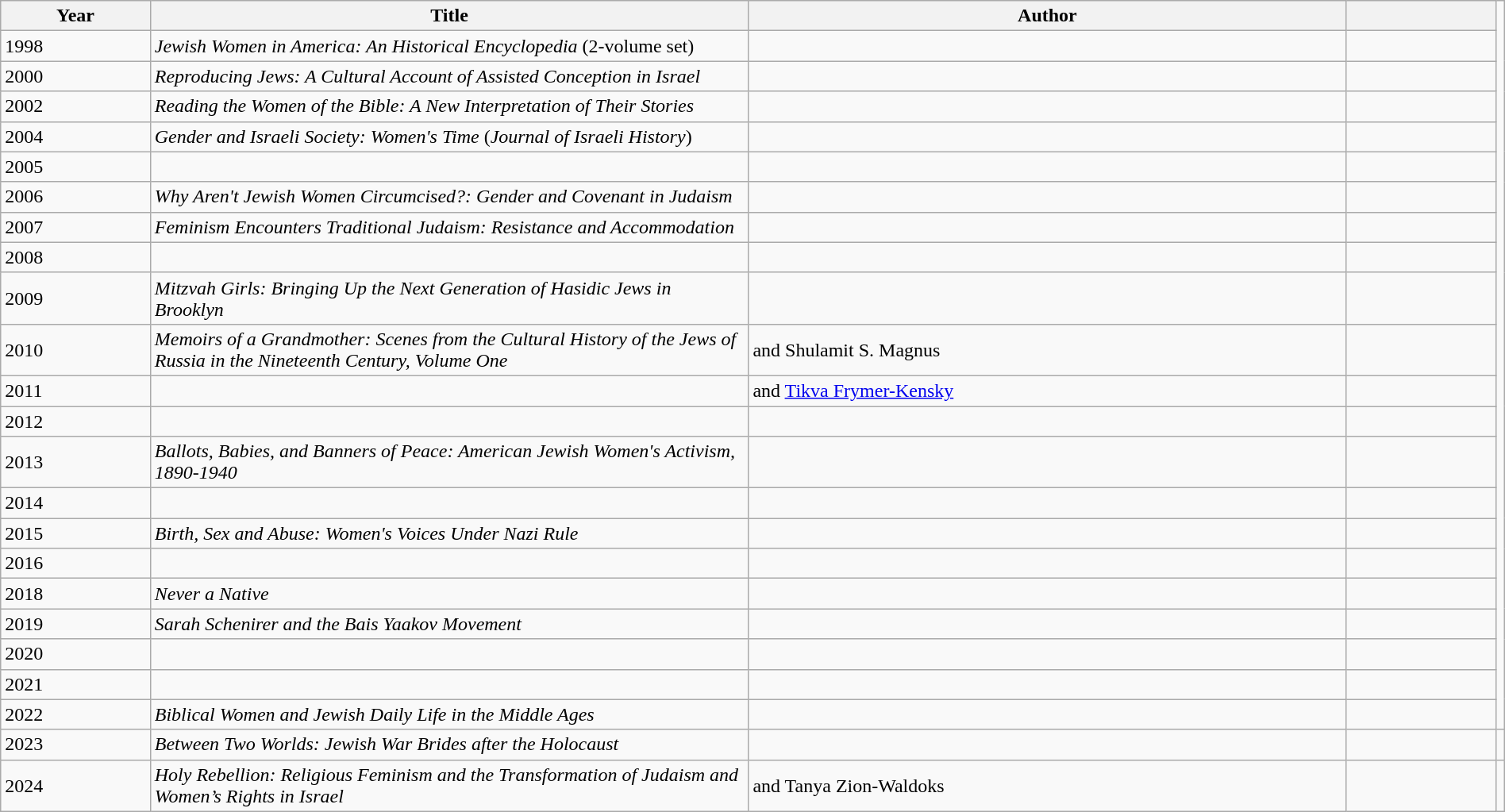<table class="wikitable sortable" style="width:100%">
<tr>
<th scope="col" style="width:10%">Year</th>
<th scope="col" style="width:40%">Title</th>
<th scope="col" style="width:40%">Author</th>
<th scope="col" style="width:10%"></th>
</tr>
<tr>
<td>1998</td>
<td><em>Jewish Women in America: An Historical Encyclopedia</em> (2-volume set)</td>
<td></td>
<td></td>
</tr>
<tr>
<td>2000</td>
<td><em>Reproducing Jews: A Cultural Account of Assisted Conception in Israel</em></td>
<td></td>
<td></td>
</tr>
<tr>
<td>2002</td>
<td><em>Reading the Women of the Bible: A New Interpretation of Their Stories</em></td>
<td></td>
<td></td>
</tr>
<tr>
<td>2004</td>
<td><em>Gender and Israeli Society: Women's Time</em> (<em>Journal of Israeli History</em>)</td>
<td></td>
<td></td>
</tr>
<tr>
<td>2005</td>
<td><em></em></td>
<td></td>
<td></td>
</tr>
<tr>
<td>2006</td>
<td><em>Why Aren't Jewish Women Circumcised?: Gender and Covenant in Judaism</em></td>
<td></td>
<td></td>
</tr>
<tr>
<td>2007</td>
<td><em>Feminism Encounters Traditional Judaism: Resistance and Accommodation</em></td>
<td></td>
<td></td>
</tr>
<tr>
<td>2008</td>
<td><em></em></td>
<td></td>
<td></td>
</tr>
<tr>
<td>2009</td>
<td><em>Mitzvah Girls: Bringing Up the Next Generation of Hasidic Jews in Brooklyn</em></td>
<td></td>
<td></td>
</tr>
<tr>
<td>2010</td>
<td><em>Memoirs of a Grandmother: Scenes from the Cultural History of the Jews of Russia in the Nineteenth Century, Volume One</em></td>
<td> and Shulamit S. Magnus</td>
<td></td>
</tr>
<tr>
<td>2011</td>
<td><em></em></td>
<td> and <a href='#'>Tikva Frymer-Kensky</a></td>
<td></td>
</tr>
<tr>
<td>2012</td>
<td><em></em></td>
<td></td>
<td></td>
</tr>
<tr>
<td>2013</td>
<td><em>Ballots, Babies, and Banners of Peace: American Jewish Women's Activism, 1890-1940</em></td>
<td></td>
<td></td>
</tr>
<tr>
<td>2014</td>
<td><em></em></td>
<td></td>
<td></td>
</tr>
<tr>
<td>2015</td>
<td><em>Birth, Sex and Abuse: Women's Voices Under Nazi Rule</em></td>
<td></td>
<td></td>
</tr>
<tr>
<td>2016</td>
<td><em></em></td>
<td></td>
<td></td>
</tr>
<tr>
<td>2018</td>
<td><em>Never a Native</em></td>
<td></td>
<td></td>
</tr>
<tr>
<td>2019</td>
<td><em>Sarah Schenirer and the Bais Yaakov Movement</em></td>
<td></td>
<td></td>
</tr>
<tr>
<td>2020</td>
<td><em></em></td>
<td></td>
<td></td>
</tr>
<tr>
<td>2021</td>
<td><em></em></td>
<td></td>
<td></td>
</tr>
<tr>
<td>2022</td>
<td><em>Biblical Women and Jewish Daily Life in the Middle Ages</em></td>
<td></td>
<td></td>
</tr>
<tr>
<td>2023</td>
<td><em>Between Two Worlds: Jewish War Brides after the Holocaust</em></td>
<td></td>
<td></td>
<td></td>
</tr>
<tr>
<td>2024</td>
<td><em>Holy Rebellion: Religious Feminism and the Transformation of Judaism and Women’s Rights in Israel</em></td>
<td> and Tanya Zion-Waldoks</td>
<td></td>
</tr>
</table>
